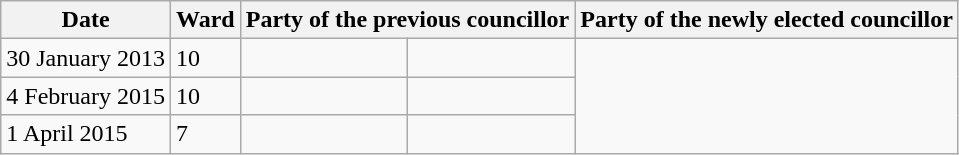<table class="wikitable">
<tr>
<th>Date</th>
<th>Ward</th>
<th colspan=2>Party of the previous councillor</th>
<th colspan=2>Party of the newly elected councillor</th>
</tr>
<tr>
<td>30 January 2013</td>
<td>10</td>
<td></td>
<td></td>
</tr>
<tr>
<td>4 February 2015</td>
<td>10</td>
<td></td>
<td></td>
</tr>
<tr>
<td>1 April 2015</td>
<td>7</td>
<td></td>
<td></td>
</tr>
</table>
